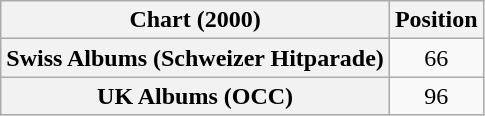<table class="wikitable plainrowheaders" style="text-align:center">
<tr>
<th scope="col">Chart (2000)</th>
<th scope="col">Position</th>
</tr>
<tr>
<th scope="row">Swiss Albums (Schweizer Hitparade)</th>
<td>66</td>
</tr>
<tr>
<th scope="row">UK Albums (OCC)</th>
<td>96</td>
</tr>
</table>
